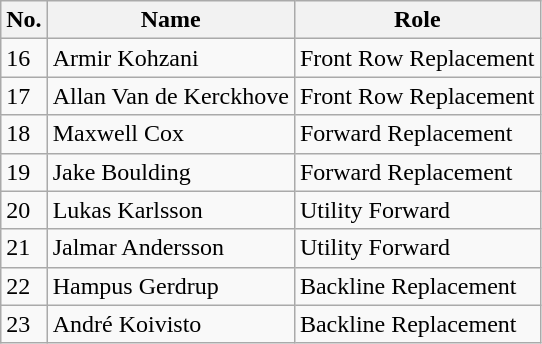<table class="wikitable sortable">
<tr>
<th>No.</th>
<th>Name</th>
<th>Role</th>
</tr>
<tr>
<td>16</td>
<td>Armir Kohzani</td>
<td>Front Row Replacement</td>
</tr>
<tr>
<td>17</td>
<td>Allan Van de Kerckhove</td>
<td>Front Row Replacement</td>
</tr>
<tr>
<td>18</td>
<td>Maxwell Cox</td>
<td>Forward Replacement</td>
</tr>
<tr>
<td>19</td>
<td>Jake Boulding</td>
<td>Forward Replacement</td>
</tr>
<tr>
<td>20</td>
<td>Lukas Karlsson</td>
<td>Utility Forward</td>
</tr>
<tr>
<td>21</td>
<td>Jalmar Andersson</td>
<td>Utility Forward</td>
</tr>
<tr>
<td>22</td>
<td>Hampus Gerdrup</td>
<td>Backline Replacement</td>
</tr>
<tr>
<td>23</td>
<td>André Koivisto</td>
<td>Backline Replacement</td>
</tr>
</table>
